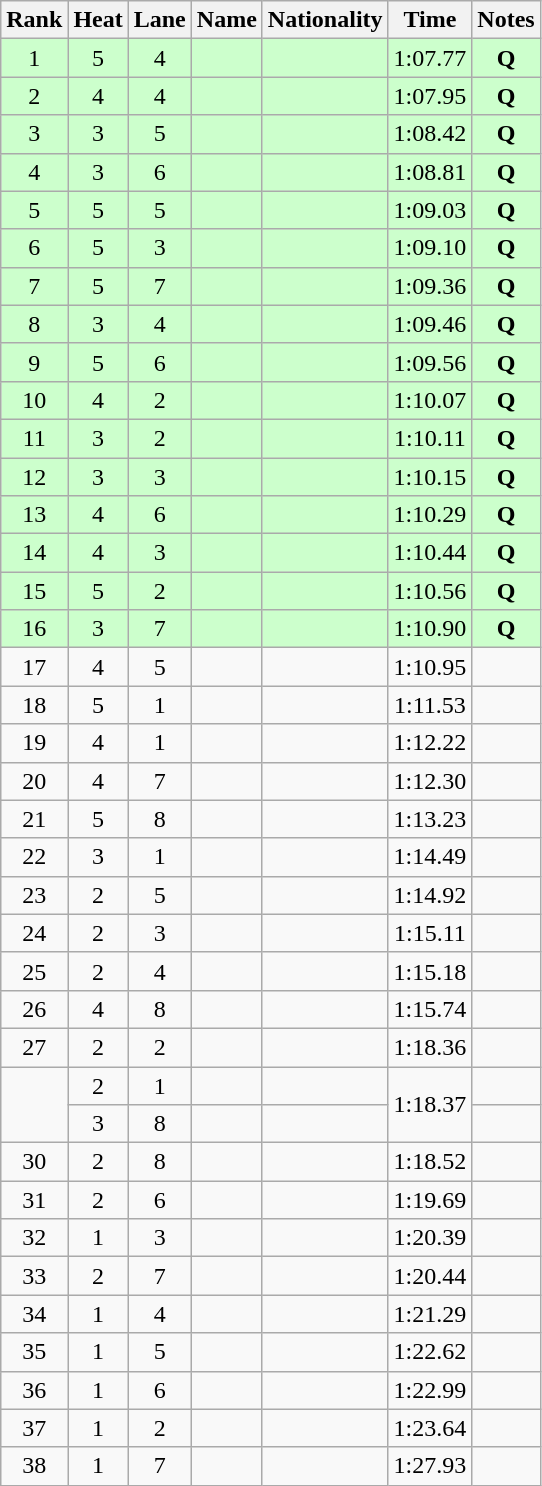<table class="wikitable sortable" style="text-align:center">
<tr>
<th>Rank</th>
<th>Heat</th>
<th>Lane</th>
<th>Name</th>
<th>Nationality</th>
<th>Time</th>
<th>Notes</th>
</tr>
<tr bgcolor=ccffcc>
<td>1</td>
<td>5</td>
<td>4</td>
<td align=left></td>
<td align=left></td>
<td>1:07.77</td>
<td><strong>Q</strong></td>
</tr>
<tr bgcolor=ccffcc>
<td>2</td>
<td>4</td>
<td>4</td>
<td align=left></td>
<td align=left></td>
<td>1:07.95</td>
<td><strong>Q</strong></td>
</tr>
<tr bgcolor=ccffcc>
<td>3</td>
<td>3</td>
<td>5</td>
<td align=left></td>
<td align=left></td>
<td>1:08.42</td>
<td><strong>Q</strong></td>
</tr>
<tr bgcolor=ccffcc>
<td>4</td>
<td>3</td>
<td>6</td>
<td align=left></td>
<td align=left></td>
<td>1:08.81</td>
<td><strong>Q</strong></td>
</tr>
<tr bgcolor=ccffcc>
<td>5</td>
<td>5</td>
<td>5</td>
<td align=left></td>
<td align=left></td>
<td>1:09.03</td>
<td><strong>Q</strong></td>
</tr>
<tr bgcolor=ccffcc>
<td>6</td>
<td>5</td>
<td>3</td>
<td align=left></td>
<td align=left></td>
<td>1:09.10</td>
<td><strong>Q</strong></td>
</tr>
<tr bgcolor=ccffcc>
<td>7</td>
<td>5</td>
<td>7</td>
<td align=left></td>
<td align=left></td>
<td>1:09.36</td>
<td><strong>Q</strong></td>
</tr>
<tr bgcolor=ccffcc>
<td>8</td>
<td>3</td>
<td>4</td>
<td align=left></td>
<td align=left></td>
<td>1:09.46</td>
<td><strong>Q</strong></td>
</tr>
<tr bgcolor=ccffcc>
<td>9</td>
<td>5</td>
<td>6</td>
<td align=left></td>
<td align=left></td>
<td>1:09.56</td>
<td><strong>Q</strong></td>
</tr>
<tr bgcolor=ccffcc>
<td>10</td>
<td>4</td>
<td>2</td>
<td align=left></td>
<td align=left></td>
<td>1:10.07</td>
<td><strong>Q</strong></td>
</tr>
<tr bgcolor=ccffcc>
<td>11</td>
<td>3</td>
<td>2</td>
<td align=left></td>
<td align=left></td>
<td>1:10.11</td>
<td><strong>Q</strong></td>
</tr>
<tr bgcolor=ccffcc>
<td>12</td>
<td>3</td>
<td>3</td>
<td align=left></td>
<td align=left></td>
<td>1:10.15</td>
<td><strong>Q</strong></td>
</tr>
<tr bgcolor=ccffcc>
<td>13</td>
<td>4</td>
<td>6</td>
<td align=left></td>
<td align=left></td>
<td>1:10.29</td>
<td><strong>Q</strong></td>
</tr>
<tr bgcolor=ccffcc>
<td>14</td>
<td>4</td>
<td>3</td>
<td align=left></td>
<td align=left></td>
<td>1:10.44</td>
<td><strong>Q</strong></td>
</tr>
<tr bgcolor=ccffcc>
<td>15</td>
<td>5</td>
<td>2</td>
<td align=left></td>
<td align=left></td>
<td>1:10.56</td>
<td><strong>Q</strong></td>
</tr>
<tr bgcolor=ccffcc>
<td>16</td>
<td>3</td>
<td>7</td>
<td align=left></td>
<td align=left></td>
<td>1:10.90</td>
<td><strong>Q</strong></td>
</tr>
<tr>
<td>17</td>
<td>4</td>
<td>5</td>
<td align=left></td>
<td align=left></td>
<td>1:10.95</td>
<td></td>
</tr>
<tr>
<td>18</td>
<td>5</td>
<td>1</td>
<td align=left></td>
<td align=left></td>
<td>1:11.53</td>
<td></td>
</tr>
<tr>
<td>19</td>
<td>4</td>
<td>1</td>
<td align=left></td>
<td align=left></td>
<td>1:12.22</td>
<td></td>
</tr>
<tr>
<td>20</td>
<td>4</td>
<td>7</td>
<td align=left></td>
<td align=left></td>
<td>1:12.30</td>
<td></td>
</tr>
<tr>
<td>21</td>
<td>5</td>
<td>8</td>
<td align=left></td>
<td align=left></td>
<td>1:13.23</td>
<td></td>
</tr>
<tr>
<td>22</td>
<td>3</td>
<td>1</td>
<td align=left></td>
<td align=left></td>
<td>1:14.49</td>
<td></td>
</tr>
<tr>
<td>23</td>
<td>2</td>
<td>5</td>
<td align=left></td>
<td align=left></td>
<td>1:14.92</td>
<td></td>
</tr>
<tr>
<td>24</td>
<td>2</td>
<td>3</td>
<td align=left></td>
<td align=left></td>
<td>1:15.11</td>
<td></td>
</tr>
<tr>
<td>25</td>
<td>2</td>
<td>4</td>
<td align=left></td>
<td align=left></td>
<td>1:15.18</td>
<td></td>
</tr>
<tr>
<td>26</td>
<td>4</td>
<td>8</td>
<td align=left></td>
<td align=left></td>
<td>1:15.74</td>
<td></td>
</tr>
<tr>
<td>27</td>
<td>2</td>
<td>2</td>
<td align=left></td>
<td align=left></td>
<td>1:18.36</td>
<td></td>
</tr>
<tr>
<td rowspan=2></td>
<td>2</td>
<td>1</td>
<td align=left></td>
<td align=left></td>
<td rowspan=2>1:18.37</td>
<td></td>
</tr>
<tr>
<td>3</td>
<td>8</td>
<td align=left></td>
<td align=left></td>
<td></td>
</tr>
<tr>
<td>30</td>
<td>2</td>
<td>8</td>
<td align=left></td>
<td align=left></td>
<td>1:18.52</td>
<td></td>
</tr>
<tr>
<td>31</td>
<td>2</td>
<td>6</td>
<td align=left></td>
<td align=left></td>
<td>1:19.69</td>
<td></td>
</tr>
<tr>
<td>32</td>
<td>1</td>
<td>3</td>
<td align=left></td>
<td align=left></td>
<td>1:20.39</td>
<td></td>
</tr>
<tr>
<td>33</td>
<td>2</td>
<td>7</td>
<td align=left></td>
<td align=left></td>
<td>1:20.44</td>
<td></td>
</tr>
<tr>
<td>34</td>
<td>1</td>
<td>4</td>
<td align=left></td>
<td align=left></td>
<td>1:21.29</td>
<td></td>
</tr>
<tr>
<td>35</td>
<td>1</td>
<td>5</td>
<td align=left></td>
<td align=left></td>
<td>1:22.62</td>
<td></td>
</tr>
<tr>
<td>36</td>
<td>1</td>
<td>6</td>
<td align=left></td>
<td align=left></td>
<td>1:22.99</td>
<td></td>
</tr>
<tr>
<td>37</td>
<td>1</td>
<td>2</td>
<td align=left></td>
<td align=left></td>
<td>1:23.64</td>
<td></td>
</tr>
<tr>
<td>38</td>
<td>1</td>
<td>7</td>
<td align=left></td>
<td align=left></td>
<td>1:27.93</td>
<td></td>
</tr>
</table>
